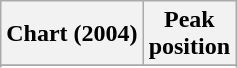<table class="wikitable sortable plainrowheaders" style="text-align:center">
<tr>
<th scope="col">Chart (2004)</th>
<th scope="col">Peak<br> position</th>
</tr>
<tr>
</tr>
<tr>
</tr>
<tr>
</tr>
</table>
